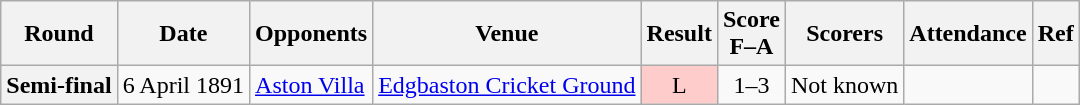<table class="wikitable" style="text-align:center">
<tr>
<th scope="col">Round</th>
<th scope="col">Date</th>
<th scope="col">Opponents</th>
<th scope="col">Venue</th>
<th scope="col">Result</th>
<th scope="col">Score<br>F–A</th>
<th scope="col">Scorers</th>
<th scope="col">Attendance</th>
<th scope="col">Ref</th>
</tr>
<tr>
<th scope="row">Semi-final</th>
<td align="left">6 April 1891</td>
<td align="left"><a href='#'>Aston Villa</a></td>
<td><a href='#'>Edgbaston Cricket Ground</a></td>
<td style=background:#fcc>L</td>
<td>1–3</td>
<td align="left">Not known</td>
<td></td>
<td></td>
</tr>
</table>
